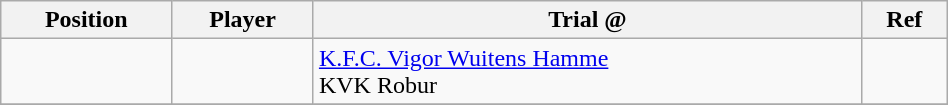<table class="wikitable sortable" style="width:50%; text-align:center; font-size:100%; text-align:left;">
<tr>
<th><strong>Position</strong></th>
<th><strong>Player</strong></th>
<th><strong>Trial @</strong></th>
<th><strong>Ref</strong></th>
</tr>
<tr>
<td></td>
<td></td>
<td> <a href='#'>K.F.C. Vigor Wuitens Hamme</a><br>  KVK Robur</td>
<td></td>
</tr>
<tr>
</tr>
</table>
